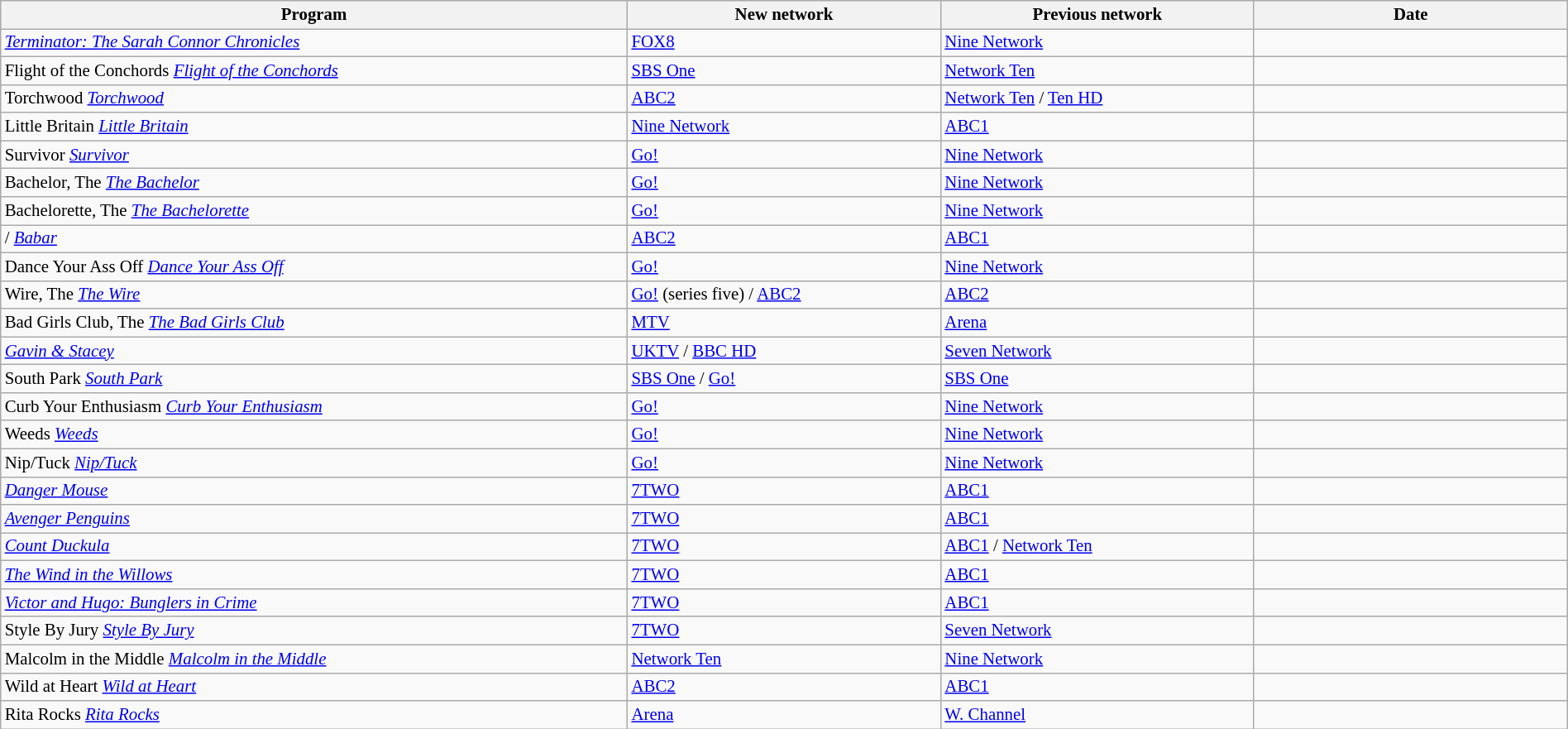<table class="wikitable sortable"  style="width:100%; font-size:87%;">
<tr style="background:#efefef;">
<th style="width:40%;">Program</th>
<th style="width:20%;">New network</th>
<th style="width:20%;">Previous network</th>
<th style="width:20%;">Date</th>
</tr>
<tr>
<td> <em><a href='#'>Terminator: The Sarah Connor Chronicles</a></em></td>
<td><a href='#'>FOX8</a></td>
<td><a href='#'>Nine Network</a></td>
<td></td>
</tr>
<tr>
<td><span>Flight of the Conchords</span>  <em><a href='#'>Flight of the Conchords</a></em></td>
<td><a href='#'>SBS One</a></td>
<td><a href='#'>Network Ten</a></td>
<td></td>
</tr>
<tr>
<td><span>Torchwood</span>  <em><a href='#'>Torchwood</a></em></td>
<td><a href='#'>ABC2</a></td>
<td><a href='#'>Network Ten</a> / <a href='#'>Ten HD</a></td>
<td></td>
</tr>
<tr>
<td><span>Little Britain</span>  <em><a href='#'>Little Britain</a></em> </td>
<td><a href='#'>Nine Network</a></td>
<td><a href='#'>ABC1</a></td>
<td></td>
</tr>
<tr>
<td><span>Survivor</span>  <em><a href='#'>Survivor</a></em></td>
<td><a href='#'>Go!</a></td>
<td><a href='#'>Nine Network</a></td>
<td></td>
</tr>
<tr>
<td><span>Bachelor, The</span>  <em><a href='#'>The Bachelor</a></em></td>
<td><a href='#'>Go!</a></td>
<td><a href='#'>Nine Network</a></td>
<td></td>
</tr>
<tr>
<td><span>Bachelorette, The</span>  <em><a href='#'>The Bachelorette</a></em></td>
<td><a href='#'>Go!</a></td>
<td><a href='#'>Nine Network</a></td>
<td></td>
</tr>
<tr>
<td>/ <em><a href='#'>Babar</a></em></td>
<td><a href='#'>ABC2</a></td>
<td><a href='#'>ABC1</a></td>
<td></td>
</tr>
<tr>
<td><span>Dance Your Ass Off</span>  <em><a href='#'>Dance Your Ass Off</a></em></td>
<td><a href='#'>Go!</a></td>
<td><a href='#'>Nine Network</a></td>
<td></td>
</tr>
<tr>
<td><span>Wire, The</span>  <em><a href='#'>The Wire</a></em></td>
<td><a href='#'>Go!</a> (series five) / <a href='#'>ABC2</a></td>
<td><a href='#'>ABC2</a></td>
<td></td>
</tr>
<tr>
<td><span>Bad Girls Club, The</span>  <em><a href='#'>The Bad Girls Club</a></em></td>
<td><a href='#'>MTV</a></td>
<td><a href='#'>Arena</a></td>
<td></td>
</tr>
<tr>
<td> <em><a href='#'>Gavin & Stacey</a></em></td>
<td><a href='#'>UKTV</a> / <a href='#'>BBC HD</a></td>
<td><a href='#'>Seven Network</a></td>
<td></td>
</tr>
<tr>
<td><span>South Park</span>  <em><a href='#'>South Park</a></em></td>
<td><a href='#'>SBS One</a> / <a href='#'>Go!</a></td>
<td><a href='#'>SBS One</a></td>
<td></td>
</tr>
<tr>
<td><span>Curb Your Enthusiasm</span>  <em><a href='#'>Curb Your Enthusiasm</a></em></td>
<td><a href='#'>Go!</a></td>
<td><a href='#'>Nine Network</a></td>
<td></td>
</tr>
<tr>
<td><span>Weeds</span>  <em><a href='#'>Weeds</a></em></td>
<td><a href='#'>Go!</a></td>
<td><a href='#'>Nine Network</a></td>
<td></td>
</tr>
<tr>
<td><span>Nip/Tuck</span>  <em><a href='#'>Nip/Tuck</a></em></td>
<td><a href='#'>Go!</a></td>
<td><a href='#'>Nine Network</a></td>
<td></td>
</tr>
<tr>
<td> <em><a href='#'>Danger Mouse</a></em></td>
<td><a href='#'>7TWO</a></td>
<td><a href='#'>ABC1</a></td>
<td></td>
</tr>
<tr>
<td> <em><a href='#'>Avenger Penguins</a></em></td>
<td><a href='#'>7TWO</a></td>
<td><a href='#'>ABC1</a></td>
<td></td>
</tr>
<tr>
<td> <em><a href='#'>Count Duckula</a></em></td>
<td><a href='#'>7TWO</a></td>
<td><a href='#'>ABC1</a> / <a href='#'>Network Ten</a></td>
<td></td>
</tr>
<tr>
<td> <em><a href='#'>The Wind in the Willows</a></em></td>
<td><a href='#'>7TWO</a></td>
<td><a href='#'>ABC1</a></td>
<td></td>
</tr>
<tr>
<td> <em><a href='#'>Victor and Hugo: Bunglers in Crime</a></em></td>
<td><a href='#'>7TWO</a></td>
<td><a href='#'>ABC1</a></td>
<td></td>
</tr>
<tr>
<td><span>Style By Jury</span>  <em><a href='#'>Style By Jury</a></em> </td>
<td><a href='#'>7TWO</a></td>
<td><a href='#'>Seven Network</a></td>
<td></td>
</tr>
<tr>
<td><span>Malcolm in the Middle</span>  <em><a href='#'>Malcolm in the Middle</a></em></td>
<td><a href='#'>Network Ten</a></td>
<td><a href='#'>Nine Network</a></td>
<td></td>
</tr>
<tr>
<td><span>Wild at Heart</span>  <em><a href='#'>Wild at Heart</a></em></td>
<td><a href='#'>ABC2</a></td>
<td><a href='#'>ABC1</a></td>
<td></td>
</tr>
<tr>
<td><span>Rita Rocks</span>  <em><a href='#'>Rita Rocks</a></em></td>
<td><a href='#'>Arena</a></td>
<td><a href='#'>W. Channel</a></td>
<td></td>
</tr>
</table>
